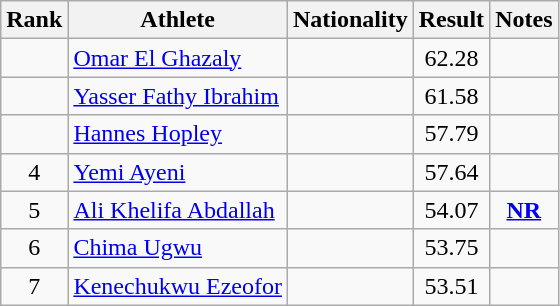<table class="wikitable sortable" style="text-align:center">
<tr>
<th>Rank</th>
<th>Athlete</th>
<th>Nationality</th>
<th>Result</th>
<th>Notes</th>
</tr>
<tr>
<td></td>
<td align=left><a href='#'>Omar El Ghazaly</a></td>
<td align=left></td>
<td>62.28</td>
<td></td>
</tr>
<tr>
<td></td>
<td align=left><a href='#'>Yasser Fathy Ibrahim</a></td>
<td align=left></td>
<td>61.58</td>
<td></td>
</tr>
<tr>
<td></td>
<td align=left><a href='#'>Hannes Hopley</a></td>
<td align=left></td>
<td>57.79</td>
<td></td>
</tr>
<tr>
<td>4</td>
<td align=left><a href='#'>Yemi Ayeni</a></td>
<td align=left></td>
<td>57.64</td>
<td></td>
</tr>
<tr>
<td>5</td>
<td align=left><a href='#'>Ali Khelifa Abdallah</a></td>
<td align=left></td>
<td>54.07</td>
<td><strong><a href='#'>NR</a></strong></td>
</tr>
<tr>
<td>6</td>
<td align=left><a href='#'>Chima Ugwu</a></td>
<td align=left></td>
<td>53.75</td>
<td></td>
</tr>
<tr>
<td>7</td>
<td align=left><a href='#'>Kenechukwu Ezeofor</a></td>
<td align=left></td>
<td>53.51</td>
<td></td>
</tr>
</table>
